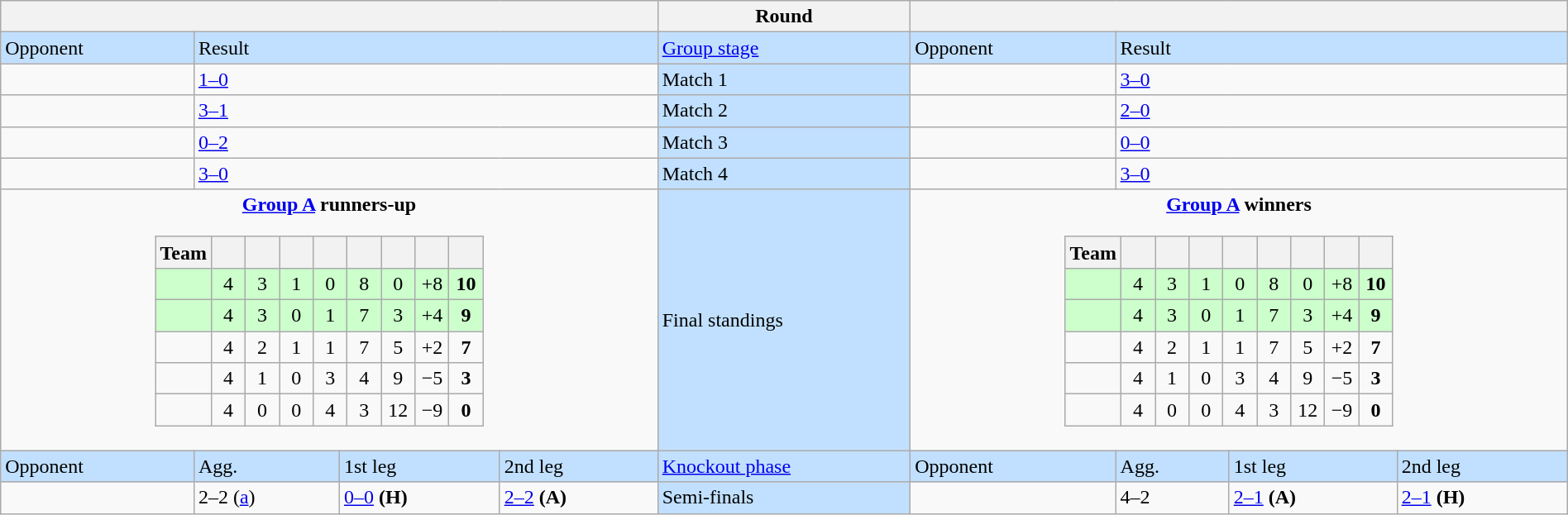<table class="wikitable" style="text-align: centre;width: 100%">
<tr>
<th colspan=4></th>
<th>Round</th>
<th colspan=4></th>
</tr>
<tr bgcolor=#c1e0ff>
<td>Opponent</td>
<td colspan=3>Result</td>
<td><a href='#'>Group stage</a></td>
<td>Opponent</td>
<td colspan=3>Result</td>
</tr>
<tr>
<td align=left></td>
<td colspan=3><a href='#'>1–0</a></td>
<td bgcolor=#c1e0ff>Match 1</td>
<td align=left></td>
<td colspan=3><a href='#'>3–0</a></td>
</tr>
<tr>
<td align=left></td>
<td colspan=3><a href='#'>3–1</a></td>
<td bgcolor=#c1e0ff>Match 2</td>
<td align=left></td>
<td colspan=3><a href='#'>2–0</a></td>
</tr>
<tr>
<td align=left></td>
<td colspan=3><a href='#'>0–2</a></td>
<td bgcolor=#c1e0ff>Match 3</td>
<td align=left></td>
<td colspan=3><a href='#'>0–0</a></td>
</tr>
<tr>
<td align=left></td>
<td colspan=3><a href='#'>3–0</a></td>
<td bgcolor=#c1e0ff>Match 4</td>
<td align=left></td>
<td colspan=3><a href='#'>3–0</a></td>
</tr>
<tr>
<td colspan=4 align=center valign=top><strong><a href='#'>Group A</a> runners-up</strong><br><table class="wikitable" style="text-align:center;">
<tr>
<th>Team</th>
<th width="20"></th>
<th width="20"></th>
<th width="20"></th>
<th width="20"></th>
<th width="20"></th>
<th width="20"></th>
<th width="20"></th>
<th width="20"></th>
</tr>
<tr style="background:#cfc;">
<td align=left></td>
<td>4</td>
<td>3</td>
<td>1</td>
<td>0</td>
<td>8</td>
<td>0</td>
<td>+8</td>
<td><strong>10</strong></td>
</tr>
<tr style="background:#cfc;">
<td align=left><strong></strong></td>
<td>4</td>
<td>3</td>
<td>0</td>
<td>1</td>
<td>7</td>
<td>3</td>
<td>+4</td>
<td><strong>9</strong></td>
</tr>
<tr>
<td align=left></td>
<td>4</td>
<td>2</td>
<td>1</td>
<td>1</td>
<td>7</td>
<td>5</td>
<td>+2</td>
<td><strong>7</strong></td>
</tr>
<tr>
<td align=left></td>
<td>4</td>
<td>1</td>
<td>0</td>
<td>3</td>
<td>4</td>
<td>9</td>
<td>−5</td>
<td><strong>3</strong></td>
</tr>
<tr>
<td align=left></td>
<td>4</td>
<td>0</td>
<td>0</td>
<td>4</td>
<td>3</td>
<td>12</td>
<td>−9</td>
<td><strong>0</strong></td>
</tr>
</table>
</td>
<td bgcolor=#c1e0ff>Final standings</td>
<td colspan=4 align=center valign=top><strong><a href='#'>Group A</a> winners</strong><br><table class="wikitable" style="text-align:center;">
<tr>
<th>Team</th>
<th width="20"></th>
<th width="20"></th>
<th width="20"></th>
<th width="20"></th>
<th width="20"></th>
<th width="20"></th>
<th width="20"></th>
<th width="20"></th>
</tr>
<tr style="background:#cfc;">
<td align=left><strong></strong></td>
<td>4</td>
<td>3</td>
<td>1</td>
<td>0</td>
<td>8</td>
<td>0</td>
<td>+8</td>
<td><strong>10</strong></td>
</tr>
<tr style="background:#cfc;">
<td align=left></td>
<td>4</td>
<td>3</td>
<td>0</td>
<td>1</td>
<td>7</td>
<td>3</td>
<td>+4</td>
<td><strong>9</strong></td>
</tr>
<tr>
<td align=left></td>
<td>4</td>
<td>2</td>
<td>1</td>
<td>1</td>
<td>7</td>
<td>5</td>
<td>+2</td>
<td><strong>7</strong></td>
</tr>
<tr>
<td align=left></td>
<td>4</td>
<td>1</td>
<td>0</td>
<td>3</td>
<td>4</td>
<td>9</td>
<td>−5</td>
<td><strong>3</strong></td>
</tr>
<tr>
<td align=left></td>
<td>4</td>
<td>0</td>
<td>0</td>
<td>4</td>
<td>3</td>
<td>12</td>
<td>−9</td>
<td><strong>0</strong></td>
</tr>
</table>
</td>
</tr>
<tr bgcolor=#c1e0ff>
<td>Opponent</td>
<td>Agg.</td>
<td>1st leg</td>
<td>2nd leg</td>
<td><a href='#'>Knockout phase</a></td>
<td>Opponent</td>
<td>Agg.</td>
<td>1st leg</td>
<td>2nd leg</td>
</tr>
<tr>
<td align=left></td>
<td>2–2 (<a href='#'>a</a>)</td>
<td><a href='#'>0–0</a> <strong>(H)</strong></td>
<td><a href='#'>2–2</a> <strong>(A)</strong></td>
<td bgcolor=#c1e0ff>Semi-finals</td>
<td align=left></td>
<td>4–2</td>
<td><a href='#'>2–1</a> <strong>(A)</strong></td>
<td><a href='#'>2–1</a> <strong>(H)</strong></td>
</tr>
</table>
